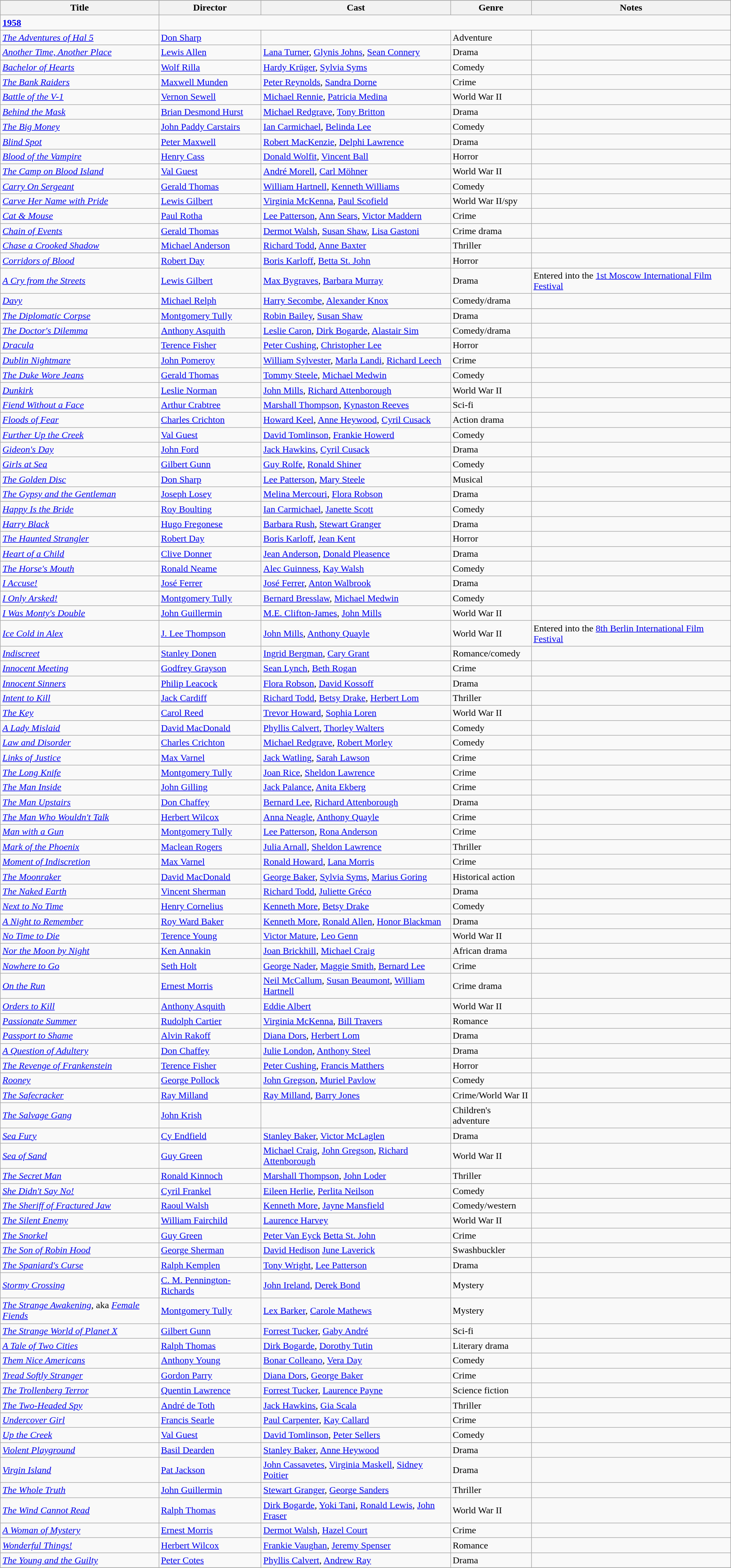<table class="wikitable">
<tr>
</tr>
<tr>
<th>Title</th>
<th>Director</th>
<th>Cast</th>
<th>Genre</th>
<th>Notes</th>
</tr>
<tr>
<td><strong><a href='#'>1958</a></strong></td>
</tr>
<tr>
<td><em><a href='#'>The Adventures of Hal 5</a></em></td>
<td><a href='#'>Don Sharp</a></td>
<td></td>
<td>Adventure</td>
<td></td>
</tr>
<tr>
<td><em><a href='#'>Another Time, Another Place</a></em></td>
<td><a href='#'>Lewis Allen</a></td>
<td><a href='#'>Lana Turner</a>, <a href='#'>Glynis Johns</a>, <a href='#'>Sean Connery</a></td>
<td>Drama</td>
<td></td>
</tr>
<tr>
<td><em><a href='#'>Bachelor of Hearts</a></em></td>
<td><a href='#'>Wolf Rilla</a></td>
<td><a href='#'>Hardy Krüger</a>, <a href='#'>Sylvia Syms</a></td>
<td>Comedy</td>
<td></td>
</tr>
<tr>
<td><em><a href='#'>The Bank Raiders</a></em></td>
<td><a href='#'>Maxwell Munden</a></td>
<td><a href='#'>Peter Reynolds</a>, <a href='#'>Sandra Dorne</a></td>
<td>Crime</td>
<td></td>
</tr>
<tr>
<td><em><a href='#'>Battle of the V-1</a></em></td>
<td><a href='#'>Vernon Sewell</a></td>
<td><a href='#'>Michael Rennie</a>, <a href='#'>Patricia Medina</a></td>
<td>World War II</td>
<td></td>
</tr>
<tr>
<td><em><a href='#'>Behind the Mask</a></em></td>
<td><a href='#'>Brian Desmond Hurst</a></td>
<td><a href='#'>Michael Redgrave</a>, <a href='#'>Tony Britton</a></td>
<td>Drama</td>
<td></td>
</tr>
<tr>
<td><em><a href='#'>The Big Money</a></em></td>
<td><a href='#'>John Paddy Carstairs</a></td>
<td><a href='#'>Ian Carmichael</a>, <a href='#'>Belinda Lee</a></td>
<td>Comedy</td>
<td></td>
</tr>
<tr>
<td><em><a href='#'>Blind Spot</a></em></td>
<td><a href='#'>Peter Maxwell</a></td>
<td><a href='#'>Robert MacKenzie</a>, <a href='#'>Delphi Lawrence</a></td>
<td>Drama</td>
<td></td>
</tr>
<tr>
<td><em><a href='#'>Blood of the Vampire</a></em></td>
<td><a href='#'>Henry Cass</a></td>
<td><a href='#'>Donald Wolfit</a>, <a href='#'>Vincent Ball</a></td>
<td>Horror</td>
<td></td>
</tr>
<tr>
<td><em><a href='#'>The Camp on Blood Island</a></em></td>
<td><a href='#'>Val Guest</a></td>
<td><a href='#'>André Morell</a>, <a href='#'>Carl Möhner</a></td>
<td>World War II</td>
<td></td>
</tr>
<tr>
<td><em><a href='#'>Carry On Sergeant</a></em></td>
<td><a href='#'>Gerald Thomas</a></td>
<td><a href='#'>William Hartnell</a>, <a href='#'>Kenneth Williams</a></td>
<td>Comedy</td>
<td></td>
</tr>
<tr>
<td><em><a href='#'>Carve Her Name with Pride</a></em></td>
<td><a href='#'>Lewis Gilbert</a></td>
<td><a href='#'>Virginia McKenna</a>, <a href='#'>Paul Scofield</a></td>
<td>World War II/spy</td>
<td></td>
</tr>
<tr>
<td><em><a href='#'>Cat & Mouse</a></em></td>
<td><a href='#'>Paul Rotha</a></td>
<td><a href='#'>Lee Patterson</a>, <a href='#'>Ann Sears</a>, <a href='#'>Victor Maddern</a></td>
<td>Crime</td>
<td></td>
</tr>
<tr>
<td><em><a href='#'>Chain of Events</a></em></td>
<td><a href='#'>Gerald Thomas</a></td>
<td><a href='#'>Dermot Walsh</a>, <a href='#'>Susan Shaw</a>, <a href='#'>Lisa Gastoni</a></td>
<td>Crime drama</td>
<td></td>
</tr>
<tr>
<td><em><a href='#'>Chase a Crooked Shadow</a></em></td>
<td><a href='#'>Michael Anderson</a></td>
<td><a href='#'>Richard Todd</a>, <a href='#'>Anne Baxter</a></td>
<td>Thriller</td>
<td></td>
</tr>
<tr>
<td><em><a href='#'>Corridors of Blood</a></em></td>
<td><a href='#'>Robert Day</a></td>
<td><a href='#'>Boris Karloff</a>, <a href='#'>Betta St. John</a></td>
<td>Horror</td>
<td></td>
</tr>
<tr>
<td><em><a href='#'>A Cry from the Streets</a></em></td>
<td><a href='#'>Lewis Gilbert</a></td>
<td><a href='#'>Max Bygraves</a>, <a href='#'>Barbara Murray</a></td>
<td>Drama</td>
<td>Entered into the <a href='#'>1st Moscow International Film Festival</a></td>
</tr>
<tr>
<td><em><a href='#'>Davy</a></em></td>
<td><a href='#'>Michael Relph</a></td>
<td><a href='#'>Harry Secombe</a>, <a href='#'>Alexander Knox</a></td>
<td>Comedy/drama</td>
<td></td>
</tr>
<tr>
</tr>
<tr>
<td><em><a href='#'>The Diplomatic Corpse</a></em></td>
<td><a href='#'>Montgomery Tully</a></td>
<td><a href='#'>Robin Bailey</a>, <a href='#'>Susan Shaw</a></td>
<td>Drama</td>
<td></td>
</tr>
<tr>
<td><em><a href='#'>The Doctor's Dilemma</a></em></td>
<td><a href='#'>Anthony Asquith</a></td>
<td><a href='#'>Leslie Caron</a>, <a href='#'>Dirk Bogarde</a>, <a href='#'>Alastair Sim</a></td>
<td>Comedy/drama</td>
<td></td>
</tr>
<tr>
<td><em><a href='#'>Dracula</a></em></td>
<td><a href='#'>Terence Fisher</a></td>
<td><a href='#'>Peter Cushing</a>, <a href='#'>Christopher Lee</a></td>
<td>Horror</td>
<td></td>
</tr>
<tr>
<td><em><a href='#'>Dublin Nightmare</a></em></td>
<td><a href='#'>John Pomeroy</a></td>
<td><a href='#'>William Sylvester</a>, <a href='#'>Marla Landi</a>, <a href='#'>Richard Leech</a></td>
<td>Crime</td>
<td></td>
</tr>
<tr>
<td><em><a href='#'>The Duke Wore Jeans</a></em></td>
<td><a href='#'>Gerald Thomas</a></td>
<td><a href='#'>Tommy Steele</a>, <a href='#'>Michael Medwin</a></td>
<td>Comedy</td>
<td></td>
</tr>
<tr>
<td><em><a href='#'>Dunkirk</a></em></td>
<td><a href='#'>Leslie Norman</a></td>
<td><a href='#'>John Mills</a>, <a href='#'>Richard Attenborough</a></td>
<td>World War II</td>
<td></td>
</tr>
<tr>
<td><em><a href='#'>Fiend Without a Face</a></em></td>
<td><a href='#'>Arthur Crabtree</a></td>
<td><a href='#'>Marshall Thompson</a>, <a href='#'>Kynaston Reeves</a></td>
<td>Sci-fi</td>
<td></td>
</tr>
<tr>
<td><em><a href='#'>Floods of Fear</a></em></td>
<td><a href='#'>Charles Crichton</a></td>
<td><a href='#'>Howard Keel</a>, <a href='#'>Anne Heywood</a>, <a href='#'>Cyril Cusack</a></td>
<td>Action drama</td>
<td></td>
</tr>
<tr>
<td><em><a href='#'>Further Up the Creek</a></em></td>
<td><a href='#'>Val Guest</a></td>
<td><a href='#'>David Tomlinson</a>, <a href='#'>Frankie Howerd</a></td>
<td>Comedy</td>
<td></td>
</tr>
<tr>
<td><em><a href='#'>Gideon's Day</a></em></td>
<td><a href='#'>John Ford</a></td>
<td><a href='#'>Jack Hawkins</a>, <a href='#'>Cyril Cusack</a></td>
<td>Drama</td>
<td></td>
</tr>
<tr>
<td><em><a href='#'>Girls at Sea</a></em></td>
<td><a href='#'>Gilbert Gunn</a></td>
<td><a href='#'>Guy Rolfe</a>, <a href='#'>Ronald Shiner</a></td>
<td>Comedy</td>
<td></td>
</tr>
<tr>
<td><em><a href='#'>The Golden Disc</a></em></td>
<td><a href='#'>Don Sharp</a></td>
<td><a href='#'>Lee Patterson</a>, <a href='#'>Mary Steele</a></td>
<td>Musical</td>
<td></td>
</tr>
<tr>
<td><em><a href='#'>The Gypsy and the Gentleman</a></em></td>
<td><a href='#'>Joseph Losey</a></td>
<td><a href='#'>Melina Mercouri</a>, <a href='#'>Flora Robson</a></td>
<td>Drama</td>
<td></td>
</tr>
<tr>
<td><em><a href='#'>Happy Is the Bride</a></em></td>
<td><a href='#'>Roy Boulting</a></td>
<td><a href='#'>Ian Carmichael</a>, <a href='#'>Janette Scott</a></td>
<td>Comedy</td>
<td></td>
</tr>
<tr>
<td><em><a href='#'>Harry Black</a></em></td>
<td><a href='#'>Hugo Fregonese</a></td>
<td><a href='#'>Barbara Rush</a>, <a href='#'>Stewart Granger</a></td>
<td>Drama</td>
<td></td>
</tr>
<tr>
<td><em><a href='#'>The Haunted Strangler</a></em></td>
<td><a href='#'>Robert Day</a></td>
<td><a href='#'>Boris Karloff</a>, <a href='#'>Jean Kent</a></td>
<td>Horror</td>
<td></td>
</tr>
<tr>
<td><em><a href='#'>Heart of a Child</a></em></td>
<td><a href='#'>Clive Donner</a></td>
<td><a href='#'>Jean Anderson</a>, <a href='#'>Donald Pleasence</a></td>
<td>Drama</td>
<td></td>
</tr>
<tr>
<td><em><a href='#'>The Horse's Mouth</a></em></td>
<td><a href='#'>Ronald Neame</a></td>
<td><a href='#'>Alec Guinness</a>, <a href='#'>Kay Walsh</a></td>
<td>Comedy</td>
<td></td>
</tr>
<tr>
<td><em><a href='#'>I Accuse!</a></em></td>
<td><a href='#'>José Ferrer</a></td>
<td><a href='#'>José Ferrer</a>, <a href='#'>Anton Walbrook</a></td>
<td>Drama</td>
<td></td>
</tr>
<tr>
<td><em><a href='#'>I Only Arsked!</a></em></td>
<td><a href='#'>Montgomery Tully</a></td>
<td><a href='#'>Bernard Bresslaw</a>, <a href='#'>Michael Medwin</a></td>
<td>Comedy</td>
<td></td>
</tr>
<tr>
<td><em><a href='#'>I Was Monty's Double</a></em></td>
<td><a href='#'>John Guillermin</a></td>
<td><a href='#'>M.E. Clifton-James</a>, <a href='#'>John Mills</a></td>
<td>World War II</td>
<td></td>
</tr>
<tr>
<td><em><a href='#'>Ice Cold in Alex</a></em></td>
<td><a href='#'>J. Lee Thompson</a></td>
<td><a href='#'>John Mills</a>, <a href='#'>Anthony Quayle</a></td>
<td>World War II</td>
<td>Entered into the <a href='#'>8th Berlin International Film Festival</a></td>
</tr>
<tr>
<td><em><a href='#'>Indiscreet</a></em></td>
<td><a href='#'>Stanley Donen</a></td>
<td><a href='#'>Ingrid Bergman</a>, <a href='#'>Cary Grant</a></td>
<td>Romance/comedy</td>
<td></td>
</tr>
<tr>
<td><em><a href='#'>Innocent Meeting</a></em></td>
<td><a href='#'>Godfrey Grayson</a></td>
<td><a href='#'>Sean Lynch</a>, <a href='#'>Beth Rogan</a></td>
<td>Crime</td>
<td></td>
</tr>
<tr>
<td><em><a href='#'>Innocent Sinners</a></em></td>
<td><a href='#'>Philip Leacock</a></td>
<td><a href='#'>Flora Robson</a>, <a href='#'>David Kossoff</a></td>
<td>Drama</td>
<td></td>
</tr>
<tr>
<td><em><a href='#'>Intent to Kill</a></em></td>
<td><a href='#'>Jack Cardiff</a></td>
<td><a href='#'>Richard Todd</a>, <a href='#'>Betsy Drake</a>, <a href='#'>Herbert Lom</a></td>
<td>Thriller</td>
<td></td>
</tr>
<tr>
<td><em><a href='#'>The Key</a></em></td>
<td><a href='#'>Carol Reed</a></td>
<td><a href='#'>Trevor Howard</a>, <a href='#'>Sophia Loren</a></td>
<td>World War II</td>
<td></td>
</tr>
<tr>
<td><em><a href='#'>A Lady Mislaid</a></em></td>
<td><a href='#'>David MacDonald</a></td>
<td><a href='#'>Phyllis Calvert</a>, <a href='#'>Thorley Walters</a></td>
<td>Comedy</td>
<td></td>
</tr>
<tr>
<td><em><a href='#'>Law and Disorder</a></em></td>
<td><a href='#'>Charles Crichton</a></td>
<td><a href='#'>Michael Redgrave</a>, <a href='#'>Robert Morley</a></td>
<td>Comedy</td>
<td></td>
</tr>
<tr>
<td><em><a href='#'>Links of Justice</a></em></td>
<td><a href='#'>Max Varnel</a></td>
<td><a href='#'>Jack Watling</a>, <a href='#'>Sarah Lawson</a></td>
<td>Crime</td>
<td></td>
</tr>
<tr>
<td><em><a href='#'>The Long Knife</a></em></td>
<td><a href='#'>Montgomery Tully</a></td>
<td><a href='#'>Joan Rice</a>, <a href='#'>Sheldon Lawrence</a></td>
<td>Crime</td>
<td></td>
</tr>
<tr>
<td><em><a href='#'>The Man Inside</a></em></td>
<td><a href='#'>John Gilling</a></td>
<td><a href='#'>Jack Palance</a>, <a href='#'>Anita Ekberg</a></td>
<td>Crime</td>
<td></td>
</tr>
<tr>
<td><em><a href='#'>The Man Upstairs</a></em></td>
<td><a href='#'>Don Chaffey</a></td>
<td><a href='#'>Bernard Lee</a>, <a href='#'>Richard Attenborough</a></td>
<td>Drama</td>
<td></td>
</tr>
<tr>
<td><em><a href='#'>The Man Who Wouldn't Talk</a></em></td>
<td><a href='#'>Herbert Wilcox</a></td>
<td><a href='#'>Anna Neagle</a>, <a href='#'>Anthony Quayle</a></td>
<td>Crime</td>
<td></td>
</tr>
<tr>
<td><em><a href='#'>Man with a Gun</a></em></td>
<td><a href='#'>Montgomery Tully</a></td>
<td><a href='#'>Lee Patterson</a>, <a href='#'>Rona Anderson</a></td>
<td>Crime</td>
<td></td>
</tr>
<tr>
<td><em><a href='#'>Mark of the Phoenix</a></em></td>
<td><a href='#'>Maclean Rogers</a></td>
<td><a href='#'>Julia Arnall</a>, <a href='#'>Sheldon Lawrence</a></td>
<td>Thriller</td>
<td></td>
</tr>
<tr>
<td><em><a href='#'>Moment of Indiscretion</a></em></td>
<td><a href='#'>Max Varnel</a></td>
<td><a href='#'>Ronald Howard</a>, <a href='#'>Lana Morris</a></td>
<td>Crime</td>
<td></td>
</tr>
<tr>
<td><em><a href='#'>The Moonraker</a></em></td>
<td><a href='#'>David MacDonald</a></td>
<td><a href='#'>George Baker</a>, <a href='#'>Sylvia Syms</a>, <a href='#'>Marius Goring</a></td>
<td>Historical action</td>
<td></td>
</tr>
<tr>
<td><em><a href='#'>The Naked Earth</a></em></td>
<td><a href='#'>Vincent Sherman</a></td>
<td><a href='#'>Richard Todd</a>, <a href='#'>Juliette Gréco</a></td>
<td>Drama</td>
<td></td>
</tr>
<tr>
<td><em><a href='#'>Next to No Time</a></em></td>
<td><a href='#'>Henry Cornelius</a></td>
<td><a href='#'>Kenneth More</a>, <a href='#'>Betsy Drake</a></td>
<td>Comedy</td>
<td></td>
</tr>
<tr>
<td><em><a href='#'>A Night to Remember</a></em></td>
<td><a href='#'>Roy Ward Baker</a></td>
<td><a href='#'>Kenneth More</a>, <a href='#'>Ronald Allen</a>, <a href='#'>Honor Blackman</a></td>
<td>Drama</td>
<td></td>
</tr>
<tr>
<td><em><a href='#'>No Time to Die</a></em></td>
<td><a href='#'>Terence Young</a></td>
<td><a href='#'>Victor Mature</a>, <a href='#'>Leo Genn</a></td>
<td>World War II</td>
<td></td>
</tr>
<tr>
<td><em><a href='#'>Nor the Moon by Night</a></em></td>
<td><a href='#'>Ken Annakin</a></td>
<td><a href='#'>Joan Brickhill</a>, <a href='#'>Michael Craig</a></td>
<td>African drama</td>
<td></td>
</tr>
<tr>
<td><em><a href='#'>Nowhere to Go</a></em></td>
<td><a href='#'>Seth Holt</a></td>
<td><a href='#'>George Nader</a>, <a href='#'>Maggie Smith</a>, <a href='#'>Bernard Lee</a></td>
<td>Crime</td>
<td></td>
</tr>
<tr>
<td><em><a href='#'>On the Run</a></em></td>
<td><a href='#'>Ernest Morris</a></td>
<td><a href='#'>Neil McCallum</a>, <a href='#'>Susan Beaumont</a>, <a href='#'>William Hartnell</a></td>
<td>Crime drama</td>
<td></td>
</tr>
<tr>
<td><em><a href='#'>Orders to Kill</a></em></td>
<td><a href='#'>Anthony Asquith</a></td>
<td><a href='#'>Eddie Albert</a></td>
<td>World War II</td>
<td></td>
</tr>
<tr>
<td><em><a href='#'>Passionate Summer</a></em></td>
<td><a href='#'>Rudolph Cartier</a></td>
<td><a href='#'>Virginia McKenna</a>, <a href='#'>Bill Travers</a></td>
<td>Romance</td>
<td></td>
</tr>
<tr>
<td><em><a href='#'>Passport to Shame</a></em></td>
<td><a href='#'>Alvin Rakoff</a></td>
<td><a href='#'>Diana Dors</a>, <a href='#'>Herbert Lom</a></td>
<td>Drama</td>
<td></td>
</tr>
<tr>
<td><em><a href='#'>A Question of Adultery</a></em></td>
<td><a href='#'>Don Chaffey</a></td>
<td><a href='#'>Julie London</a>, <a href='#'>Anthony Steel</a></td>
<td>Drama</td>
<td></td>
</tr>
<tr>
<td><em><a href='#'>The Revenge of Frankenstein</a></em></td>
<td><a href='#'>Terence Fisher</a></td>
<td><a href='#'>Peter Cushing</a>, <a href='#'>Francis Matthers</a></td>
<td>Horror</td>
<td></td>
</tr>
<tr>
<td><em><a href='#'>Rooney</a></em></td>
<td><a href='#'>George Pollock</a></td>
<td><a href='#'>John Gregson</a>, <a href='#'>Muriel Pavlow</a></td>
<td>Comedy</td>
<td></td>
</tr>
<tr>
<td><em><a href='#'>The Safecracker</a></em></td>
<td><a href='#'>Ray Milland</a></td>
<td><a href='#'>Ray Milland</a>, <a href='#'>Barry Jones</a></td>
<td>Crime/World War II</td>
<td></td>
</tr>
<tr>
<td><em><a href='#'>The Salvage Gang</a></em></td>
<td><a href='#'>John Krish</a></td>
<td></td>
<td>Children's adventure</td>
<td></td>
</tr>
<tr>
<td><em><a href='#'>Sea Fury</a></em></td>
<td><a href='#'>Cy Endfield</a></td>
<td><a href='#'>Stanley Baker</a>, <a href='#'>Victor McLaglen</a></td>
<td>Drama</td>
<td></td>
</tr>
<tr>
<td><em><a href='#'>Sea of Sand</a></em></td>
<td><a href='#'>Guy Green</a></td>
<td><a href='#'>Michael Craig</a>, <a href='#'>John Gregson</a>, <a href='#'>Richard Attenborough</a></td>
<td>World War II</td>
<td></td>
</tr>
<tr>
<td><em><a href='#'>The Secret Man</a></em></td>
<td><a href='#'>Ronald Kinnoch</a></td>
<td><a href='#'>Marshall Thompson</a>, <a href='#'>John Loder</a></td>
<td>Thriller</td>
<td></td>
</tr>
<tr>
<td><em><a href='#'>She Didn't Say No!</a></em></td>
<td><a href='#'>Cyril Frankel</a></td>
<td><a href='#'>Eileen Herlie</a>, <a href='#'>Perlita Neilson</a></td>
<td>Comedy</td>
<td></td>
</tr>
<tr>
<td><em><a href='#'>The Sheriff of Fractured Jaw</a></em></td>
<td><a href='#'>Raoul Walsh</a></td>
<td><a href='#'>Kenneth More</a>, <a href='#'>Jayne Mansfield</a></td>
<td>Comedy/western</td>
<td></td>
</tr>
<tr>
<td><em><a href='#'>The Silent Enemy</a></em></td>
<td><a href='#'>William Fairchild</a></td>
<td><a href='#'>Laurence Harvey</a></td>
<td>World War II</td>
<td></td>
</tr>
<tr>
<td><em><a href='#'>The Snorkel</a></em></td>
<td><a href='#'>Guy Green</a></td>
<td><a href='#'>Peter Van Eyck</a> <a href='#'>Betta St. John</a></td>
<td>Crime</td>
<td></td>
</tr>
<tr>
<td><em><a href='#'>The Son of Robin Hood</a></em></td>
<td><a href='#'>George Sherman</a></td>
<td><a href='#'>David Hedison</a> <a href='#'>June Laverick</a></td>
<td>Swashbuckler</td>
<td></td>
</tr>
<tr>
<td><em><a href='#'>The Spaniard's Curse</a></em></td>
<td><a href='#'>Ralph Kemplen</a></td>
<td><a href='#'>Tony Wright</a>, <a href='#'>Lee Patterson</a></td>
<td>Drama</td>
<td></td>
</tr>
<tr>
<td><em><a href='#'>Stormy Crossing</a></em></td>
<td><a href='#'>C. M. Pennington-Richards</a></td>
<td><a href='#'>John Ireland</a>, <a href='#'>Derek Bond</a></td>
<td>Mystery</td>
<td></td>
</tr>
<tr>
<td><em><a href='#'>The Strange Awakening</a></em>, aka <em><a href='#'>Female Fiends</a></em></td>
<td><a href='#'>Montgomery Tully</a></td>
<td><a href='#'>Lex Barker</a>, <a href='#'>Carole Mathews</a></td>
<td>Mystery</td>
<td></td>
</tr>
<tr>
<td><em><a href='#'>The Strange World of Planet X</a></em></td>
<td><a href='#'>Gilbert Gunn</a></td>
<td><a href='#'>Forrest Tucker</a>, <a href='#'>Gaby André</a></td>
<td>Sci-fi</td>
<td></td>
</tr>
<tr>
<td><em><a href='#'>A Tale of Two Cities</a></em></td>
<td><a href='#'>Ralph Thomas</a></td>
<td><a href='#'>Dirk Bogarde</a>, <a href='#'>Dorothy Tutin</a></td>
<td>Literary drama</td>
<td></td>
</tr>
<tr>
<td><em><a href='#'>Them Nice Americans</a></em></td>
<td><a href='#'>Anthony Young</a></td>
<td><a href='#'>Bonar Colleano</a>, <a href='#'>Vera Day</a></td>
<td>Comedy</td>
<td></td>
</tr>
<tr>
<td><em><a href='#'>Tread Softly Stranger</a></em></td>
<td><a href='#'>Gordon Parry</a></td>
<td><a href='#'>Diana Dors</a>, <a href='#'>George Baker</a></td>
<td>Crime</td>
<td></td>
</tr>
<tr>
<td><em><a href='#'>The Trollenberg Terror</a></em></td>
<td><a href='#'>Quentin Lawrence</a></td>
<td><a href='#'>Forrest Tucker</a>, <a href='#'>Laurence Payne</a></td>
<td>Science fiction</td>
<td></td>
</tr>
<tr>
<td><em><a href='#'>The Two-Headed Spy</a></em></td>
<td><a href='#'>André de Toth</a></td>
<td><a href='#'>Jack Hawkins</a>, <a href='#'>Gia Scala</a></td>
<td>Thriller</td>
<td></td>
</tr>
<tr>
<td><em><a href='#'>Undercover Girl</a></em></td>
<td><a href='#'>Francis Searle</a></td>
<td><a href='#'>Paul Carpenter</a>, <a href='#'>Kay Callard</a></td>
<td>Crime</td>
<td></td>
</tr>
<tr>
<td><em><a href='#'>Up the Creek</a></em></td>
<td><a href='#'>Val Guest</a></td>
<td><a href='#'>David Tomlinson</a>, <a href='#'>Peter Sellers</a></td>
<td>Comedy</td>
<td></td>
</tr>
<tr>
<td><em><a href='#'>Violent Playground</a></em></td>
<td><a href='#'>Basil Dearden</a></td>
<td><a href='#'>Stanley Baker</a>, <a href='#'>Anne Heywood</a></td>
<td>Drama</td>
<td></td>
</tr>
<tr>
<td><em><a href='#'>Virgin Island</a></em></td>
<td><a href='#'>Pat Jackson</a></td>
<td><a href='#'>John Cassavetes</a>, <a href='#'>Virginia Maskell</a>, <a href='#'>Sidney Poitier</a></td>
<td>Drama</td>
<td></td>
</tr>
<tr>
<td><em><a href='#'>The Whole Truth</a></em></td>
<td><a href='#'>John Guillermin</a></td>
<td><a href='#'>Stewart Granger</a>, <a href='#'>George Sanders</a></td>
<td>Thriller</td>
<td></td>
</tr>
<tr>
<td><em><a href='#'>The Wind Cannot Read</a></em></td>
<td><a href='#'>Ralph Thomas</a></td>
<td><a href='#'>Dirk Bogarde</a>, <a href='#'>Yoki Tani</a>, <a href='#'>Ronald Lewis</a>, <a href='#'>John Fraser</a></td>
<td>World War II</td>
<td></td>
</tr>
<tr>
<td><em><a href='#'>A Woman of Mystery</a></em></td>
<td><a href='#'>Ernest Morris</a></td>
<td><a href='#'>Dermot Walsh</a>, <a href='#'>Hazel Court</a></td>
<td>Crime</td>
<td></td>
</tr>
<tr>
<td><em><a href='#'>Wonderful Things!</a></em></td>
<td><a href='#'>Herbert Wilcox</a></td>
<td><a href='#'>Frankie Vaughan</a>, <a href='#'>Jeremy Spenser</a></td>
<td>Romance</td>
<td></td>
</tr>
<tr>
<td><em><a href='#'>The Young and the Guilty</a></em></td>
<td><a href='#'>Peter Cotes</a></td>
<td><a href='#'>Phyllis Calvert</a>, <a href='#'>Andrew Ray</a></td>
<td>Drama</td>
<td></td>
</tr>
<tr>
</tr>
</table>
